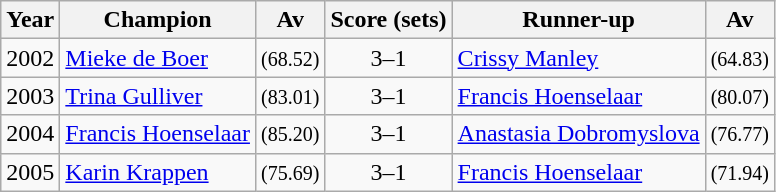<table class="wikitable">
<tr>
<th>Year</th>
<th>Champion</th>
<th>Av</th>
<th>Score (sets)</th>
<th>Runner-up</th>
<th>Av</th>
</tr>
<tr>
<td>2002</td>
<td> <a href='#'>Mieke de Boer</a></td>
<td><small><span>(68.52)</span></small></td>
<td style="text-align: center;">3–1</td>
<td> <a href='#'>Crissy Manley</a></td>
<td><small><span>(64.83)</span></small></td>
</tr>
<tr>
<td>2003</td>
<td> <a href='#'>Trina Gulliver</a></td>
<td><small><span>(83.01)</span></small></td>
<td style="text-align: center;">3–1</td>
<td> <a href='#'>Francis Hoenselaar</a></td>
<td><small><span>(80.07)</span></small></td>
</tr>
<tr>
<td>2004</td>
<td> <a href='#'>Francis Hoenselaar</a></td>
<td><small><span>(85.20)</span></small></td>
<td style="text-align: center;">3–1</td>
<td> <a href='#'>Anastasia Dobromyslova</a></td>
<td><small><span>(76.77)</span></small></td>
</tr>
<tr>
<td>2005</td>
<td> <a href='#'>Karin Krappen</a></td>
<td><small><span>(75.69)</span></small></td>
<td style="text-align: center;">3–1</td>
<td> <a href='#'>Francis Hoenselaar</a></td>
<td><small><span>(71.94)</span></small></td>
</tr>
</table>
